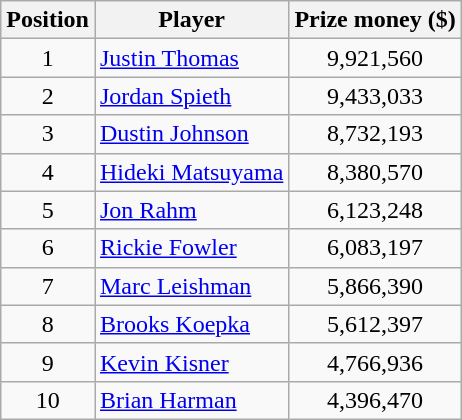<table class="wikitable">
<tr>
<th>Position</th>
<th>Player</th>
<th>Prize money ($)</th>
</tr>
<tr>
<td align=center>1</td>
<td> <a href='#'>Justin Thomas</a></td>
<td align=center>9,921,560</td>
</tr>
<tr>
<td align=center>2</td>
<td> <a href='#'>Jordan Spieth</a></td>
<td align=center>9,433,033</td>
</tr>
<tr>
<td align=center>3</td>
<td> <a href='#'>Dustin Johnson</a></td>
<td align=center>8,732,193</td>
</tr>
<tr>
<td align=center>4</td>
<td> <a href='#'>Hideki Matsuyama</a></td>
<td align=center>8,380,570</td>
</tr>
<tr>
<td align=center>5</td>
<td> <a href='#'>Jon Rahm</a></td>
<td align=center>6,123,248</td>
</tr>
<tr>
<td align=center>6</td>
<td> <a href='#'>Rickie Fowler</a></td>
<td align=center>6,083,197</td>
</tr>
<tr>
<td align=center>7</td>
<td> <a href='#'>Marc Leishman</a></td>
<td align=center>5,866,390</td>
</tr>
<tr>
<td align=center>8</td>
<td> <a href='#'>Brooks Koepka</a></td>
<td align=center>5,612,397</td>
</tr>
<tr>
<td align=center>9</td>
<td> <a href='#'>Kevin Kisner</a></td>
<td align=center>4,766,936</td>
</tr>
<tr>
<td align=center>10</td>
<td> <a href='#'>Brian Harman</a></td>
<td align=center>4,396,470</td>
</tr>
</table>
